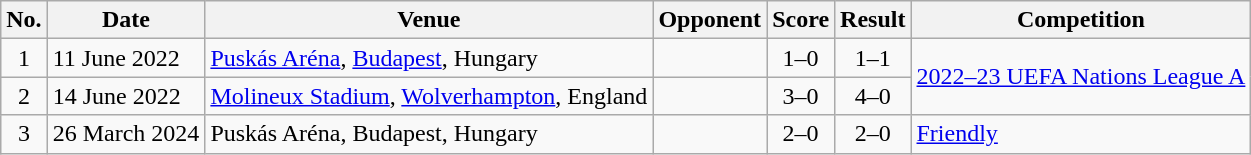<table class="wikitable sortable">
<tr>
<th scope="col">No.</th>
<th scope="col">Date</th>
<th scope="col">Venue</th>
<th scope="col">Opponent</th>
<th scope="col">Score</th>
<th scope="col">Result</th>
<th scope="col">Competition</th>
</tr>
<tr>
<td align="center">1</td>
<td>11 June 2022</td>
<td><a href='#'>Puskás Aréna</a>, <a href='#'>Budapest</a>, Hungary</td>
<td></td>
<td align="center">1–0</td>
<td align="center">1–1</td>
<td rowspan=2><a href='#'>2022–23 UEFA Nations League A</a></td>
</tr>
<tr>
<td align="center">2</td>
<td>14 June 2022</td>
<td><a href='#'>Molineux Stadium</a>, <a href='#'>Wolverhampton</a>, England</td>
<td></td>
<td align="center">3–0</td>
<td align="center">4–0</td>
</tr>
<tr>
<td align="center">3</td>
<td>26 March 2024</td>
<td>Puskás Aréna, Budapest, Hungary</td>
<td></td>
<td align="center">2–0</td>
<td align="center">2–0</td>
<td><a href='#'>Friendly</a></td>
</tr>
</table>
